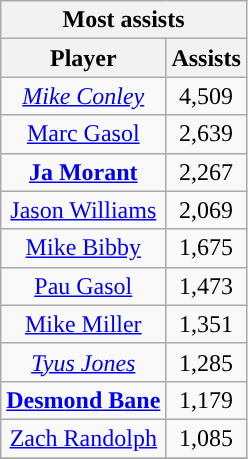<table class="wikitable sortable" style="text-align:center">
<tr>
<th colspan="2" style="text-align:center; ">Most assists</th>
</tr>
<tr>
<th style="text-align:center; ">Player</th>
<th style="text-align:center; ">Assists</th>
</tr>
<tr>
<td><em><a href='#'>Mike Conley</a></em></td>
<td>4,509</td>
</tr>
<tr>
<td><a href='#'>Marc Gasol</a></td>
<td>2,639</td>
</tr>
<tr>
<td><strong><a href='#'>Ja Morant</a></strong></td>
<td>2,267</td>
</tr>
<tr>
<td><a href='#'>Jason Williams</a></td>
<td>2,069</td>
</tr>
<tr>
<td><a href='#'>Mike Bibby</a></td>
<td>1,675</td>
</tr>
<tr>
<td><a href='#'>Pau Gasol</a></td>
<td>1,473</td>
</tr>
<tr>
<td><a href='#'>Mike Miller</a></td>
<td>1,351</td>
</tr>
<tr>
<td><em><a href='#'>Tyus Jones</a></em></td>
<td>1,285</td>
</tr>
<tr>
<td><strong><a href='#'>Desmond Bane</a></strong></td>
<td>1,179</td>
</tr>
<tr>
<td><a href='#'>Zach Randolph</a></td>
<td>1,085</td>
</tr>
<tr>
</tr>
</table>
